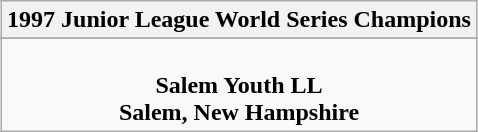<table class="wikitable" style="text-align: center; margin: 0 auto;">
<tr>
<th>1997 Junior League World Series Champions</th>
</tr>
<tr>
</tr>
<tr>
<td><br><strong>Salem Youth  LL</strong><br><strong>Salem, New Hampshire</strong></td>
</tr>
</table>
